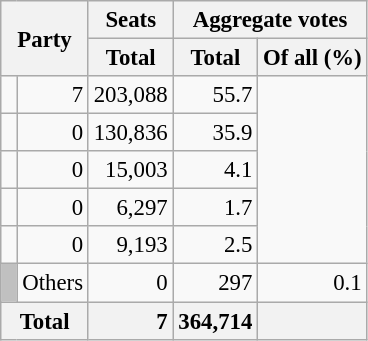<table class="wikitable" style="text-align:right; font-size:95%;">
<tr>
<th colspan="2" rowspan="2">Party</th>
<th>Seats</th>
<th colspan="2">Aggregate votes</th>
</tr>
<tr>
<th>Total</th>
<th>Total</th>
<th>Of all (%)</th>
</tr>
<tr>
<td></td>
<td>7</td>
<td>203,088</td>
<td>55.7</td>
</tr>
<tr>
<td></td>
<td>0</td>
<td>130,836</td>
<td>35.9</td>
</tr>
<tr>
<td></td>
<td>0</td>
<td>15,003</td>
<td>4.1</td>
</tr>
<tr>
<td></td>
<td>0</td>
<td>6,297</td>
<td>1.7</td>
</tr>
<tr>
<td></td>
<td>0</td>
<td>9,193</td>
<td>2.5</td>
</tr>
<tr>
<td style="background:silver;"> </td>
<td align=left>Others</td>
<td>0</td>
<td>297</td>
<td>0.1</td>
</tr>
<tr>
<th colspan="2" style="background:#f2f2f2"><strong>Total</strong></th>
<td style="background:#f2f2f2;"><strong>7</strong></td>
<td style="background:#f2f2f2;"><strong>364,714</strong></td>
<td style="background:#f2f2f2;"></td>
</tr>
</table>
